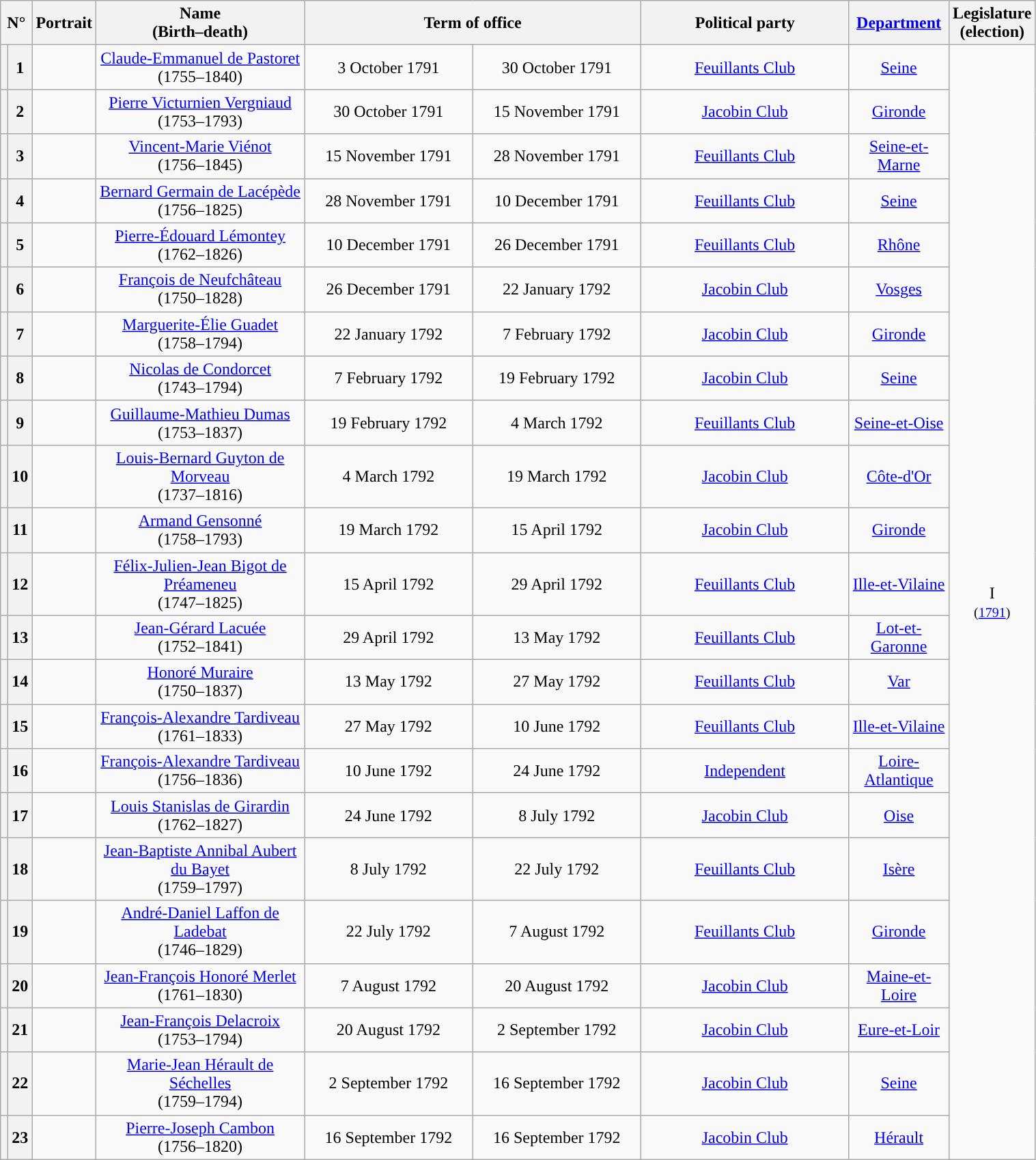<table class="wikitable" style="width:80%; text-align:center;">
<tr>
<th colspan="2" width=20>N°</th>
<th width=70>Portrait</th>
<th width=25%>Name<br>(Birth–death)</th>
<th colspan="2" width=40%>Term of office</th>
<th width=25%>Political party</th>
<th width=15%><a href='#'>Department</a></th>
<th width=7%>Legislature<br>(election)</th>
</tr>
<tr>
<th style="background:"></th>
<th>1</th>
<td></td>
<td><a href='#'>Claude-Emmanuel de Pastoret</a><br>(1755–1840)</td>
<td>3 October 1791</td>
<td>30 October 1791</td>
<td><a href='#'>Feuillants Club</a></td>
<td><a href='#'>Seine</a></td>
<td rowspan=23>I<br><small>(<a href='#'>1791</a>)</small></td>
</tr>
<tr>
<th style="background:"></th>
<th>2</th>
<td></td>
<td><a href='#'>Pierre Victurnien Vergniaud</a><br>(1753–1793)</td>
<td>30 October 1791</td>
<td>15 November 1791</td>
<td><a href='#'>Jacobin Club</a></td>
<td><a href='#'>Gironde</a></td>
</tr>
<tr>
<th style="background:"></th>
<th>3</th>
<td></td>
<td><a href='#'>Vincent-Marie Viénot</a><br>(1756–1845)</td>
<td>15 November 1791</td>
<td>28 November 1791</td>
<td><a href='#'>Feuillants Club</a></td>
<td><a href='#'>Seine-et-Marne</a></td>
</tr>
<tr>
<th style="background:"></th>
<th>4</th>
<td></td>
<td><a href='#'>Bernard Germain de Lacépède</a><br>(1756–1825)</td>
<td>28 November 1791</td>
<td>10 December 1791</td>
<td><a href='#'>Feuillants Club</a></td>
<td><a href='#'>Seine</a></td>
</tr>
<tr>
<th style="background:"></th>
<th>5</th>
<td></td>
<td><a href='#'>Pierre-Édouard Lémontey</a><br>(1762–1826)</td>
<td>10 December 1791</td>
<td>26 December 1791</td>
<td><a href='#'>Feuillants Club</a></td>
<td><a href='#'>Rhône</a></td>
</tr>
<tr>
<th style="background:"></th>
<th>6</th>
<td></td>
<td><a href='#'>François de Neufchâteau</a><br>(1750–1828)</td>
<td>26 December 1791</td>
<td>22 January 1792</td>
<td><a href='#'>Jacobin Club</a></td>
<td><a href='#'>Vosges</a></td>
</tr>
<tr>
<th style="background:"></th>
<th>7</th>
<td></td>
<td><a href='#'>Marguerite-Élie Guadet</a><br>(1758–1794)</td>
<td>22 January 1792</td>
<td>7 February 1792</td>
<td><a href='#'>Jacobin Club</a></td>
<td><a href='#'>Gironde</a></td>
</tr>
<tr>
<th style="background:"></th>
<th>8</th>
<td></td>
<td><a href='#'>Nicolas de Condorcet</a><br>(1743–1794)</td>
<td>7 February 1792</td>
<td>19 February 1792</td>
<td><a href='#'>Jacobin Club</a></td>
<td><a href='#'>Seine</a></td>
</tr>
<tr>
<th style="background:"></th>
<th>9</th>
<td></td>
<td><a href='#'>Guillaume-Mathieu Dumas</a><br>(1753–1837)</td>
<td>19 February 1792</td>
<td>4 March 1792</td>
<td><a href='#'>Feuillants Club</a></td>
<td><a href='#'>Seine-et-Oise</a></td>
</tr>
<tr>
<th style="background:"></th>
<th>10</th>
<td></td>
<td><a href='#'>Louis-Bernard Guyton de Morveau</a><br>(1737–1816)</td>
<td>4 March 1792</td>
<td>19 March 1792</td>
<td><a href='#'>Jacobin Club</a></td>
<td><a href='#'>Côte-d'Or</a></td>
</tr>
<tr>
<th style="background:"></th>
<th>11</th>
<td></td>
<td><a href='#'>Armand Gensonné</a><br>(1758–1793)</td>
<td>19 March 1792</td>
<td>15 April 1792</td>
<td><a href='#'>Jacobin Club</a></td>
<td><a href='#'>Gironde</a></td>
</tr>
<tr>
<th style="background:"></th>
<th>12</th>
<td></td>
<td><a href='#'>Félix-Julien-Jean Bigot de Préameneu</a><br>(1747–1825)</td>
<td>15 April 1792</td>
<td>29 April 1792</td>
<td><a href='#'>Feuillants Club</a></td>
<td><a href='#'>Ille-et-Vilaine</a></td>
</tr>
<tr>
<th style="background:"></th>
<th>13</th>
<td></td>
<td><a href='#'>Jean-Gérard Lacuée</a><br>(1752–1841)</td>
<td>29 April 1792</td>
<td>13 May 1792</td>
<td><a href='#'>Feuillants Club</a></td>
<td><a href='#'>Lot-et-Garonne</a></td>
</tr>
<tr>
<th style="background:"></th>
<th>14</th>
<td></td>
<td><a href='#'>Honoré Muraire</a><br>(1750–1837)</td>
<td>13 May 1792</td>
<td>27 May 1792</td>
<td><a href='#'>Feuillants Club</a></td>
<td><a href='#'>Var</a></td>
</tr>
<tr>
<th style="background:"></th>
<th>15</th>
<td></td>
<td><a href='#'>François-Alexandre Tardiveau</a><br>(1761–1833)</td>
<td>27 May 1792</td>
<td>10 June 1792</td>
<td><a href='#'>Feuillants Club</a></td>
<td><a href='#'>Ille-et-Vilaine</a></td>
</tr>
<tr>
<th style="background:"></th>
<th>16</th>
<td></td>
<td><a href='#'>François-Alexandre Tardiveau</a><br>(1756–1836)</td>
<td>10 June 1792</td>
<td>24 June 1792</td>
<td><a href='#'>Independent</a></td>
<td><a href='#'>Loire-Atlantique</a></td>
</tr>
<tr>
<th style="background:"></th>
<th>17</th>
<td></td>
<td><a href='#'>Louis Stanislas de Girardin</a><br>(1762–1827)</td>
<td>24 June 1792</td>
<td>8 July 1792</td>
<td><a href='#'>Jacobin Club</a></td>
<td><a href='#'>Oise</a></td>
</tr>
<tr>
<th style="background:"></th>
<th>18</th>
<td></td>
<td><a href='#'>Jean-Baptiste Annibal Aubert du Bayet</a><br>(1759–1797)</td>
<td>8 July 1792</td>
<td>22 July 1792</td>
<td><a href='#'>Feuillants Club</a></td>
<td><a href='#'>Isère</a></td>
</tr>
<tr>
<th style="background:"></th>
<th>19</th>
<td></td>
<td><a href='#'>André-Daniel Laffon de Ladebat</a><br>(1746–1829)</td>
<td>22 July 1792</td>
<td>7 August 1792</td>
<td><a href='#'>Feuillants Club</a></td>
<td><a href='#'>Gironde</a></td>
</tr>
<tr>
<th style="background:"></th>
<th>20</th>
<td></td>
<td><a href='#'>Jean-François Honoré Merlet</a><br>(1761–1830)</td>
<td>7 August 1792</td>
<td>20 August 1792</td>
<td><a href='#'>Jacobin Club</a></td>
<td><a href='#'>Maine-et-Loire</a></td>
</tr>
<tr>
<th style="background:"></th>
<th>21</th>
<td></td>
<td><a href='#'>Jean-François Delacroix</a><br>(1753–1794)</td>
<td>20 August 1792</td>
<td>2 September 1792</td>
<td><a href='#'>Jacobin Club</a></td>
<td><a href='#'>Eure-et-Loir</a></td>
</tr>
<tr>
<th style="background:"></th>
<th>22</th>
<td></td>
<td><a href='#'>Marie-Jean Hérault de Séchelles</a><br>(1759–1794)</td>
<td>2 September 1792</td>
<td>16 September 1792</td>
<td><a href='#'>Jacobin Club</a></td>
<td><a href='#'>Seine</a></td>
</tr>
<tr>
<th style="background:"></th>
<th>23</th>
<td></td>
<td><a href='#'>Pierre-Joseph Cambon</a><br>(1756–1820)</td>
<td>16 September 1792</td>
<td>16 September 1792</td>
<td><a href='#'>Jacobin Club</a></td>
<td><a href='#'>Hérault</a></td>
</tr>
</table>
